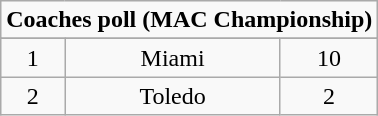<table class="wikitable">
<tr align="center">
<td align="center" Colspan="3"><strong>Coaches poll (MAC Championship)</strong></td>
</tr>
<tr align="center">
</tr>
<tr align="center">
<td>1</td>
<td>Miami</td>
<td>10</td>
</tr>
<tr align="center">
<td>2</td>
<td>Toledo</td>
<td>2</td>
</tr>
</table>
